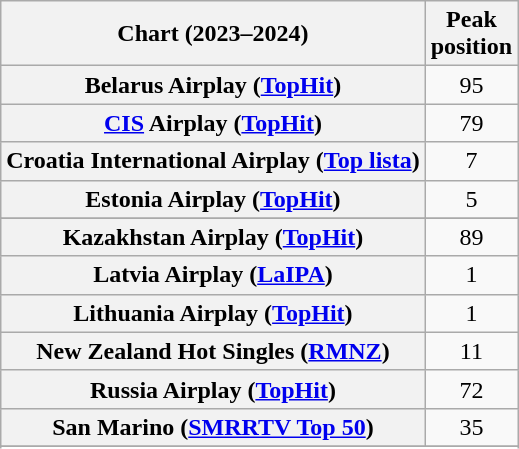<table class="wikitable sortable plainrowheaders" style="text-align:center">
<tr>
<th scope="col">Chart (2023–2024)</th>
<th scope="col">Peak<br>position</th>
</tr>
<tr>
<th scope="row">Belarus Airplay (<a href='#'>TopHit</a>)</th>
<td>95</td>
</tr>
<tr>
<th scope="row"><a href='#'>CIS</a> Airplay (<a href='#'>TopHit</a>)</th>
<td>79</td>
</tr>
<tr>
<th scope="row">Croatia International Airplay (<a href='#'>Top lista</a>)</th>
<td>7</td>
</tr>
<tr>
<th scope="row">Estonia Airplay (<a href='#'>TopHit</a>)</th>
<td>5</td>
</tr>
<tr>
</tr>
<tr>
<th scope="row">Kazakhstan Airplay (<a href='#'>TopHit</a>)</th>
<td>89</td>
</tr>
<tr>
<th scope="row">Latvia Airplay (<a href='#'>LaIPA</a>)</th>
<td>1</td>
</tr>
<tr>
<th scope="row">Lithuania Airplay (<a href='#'>TopHit</a>)</th>
<td>1</td>
</tr>
<tr>
<th scope="row">New Zealand Hot Singles (<a href='#'>RMNZ</a>)</th>
<td>11</td>
</tr>
<tr>
<th scope="row">Russia Airplay (<a href='#'>TopHit</a>)</th>
<td>72</td>
</tr>
<tr>
<th scope="row">San Marino (<a href='#'>SMRRTV Top 50</a>)</th>
<td>35</td>
</tr>
<tr>
</tr>
<tr>
</tr>
<tr>
</tr>
<tr>
</tr>
</table>
